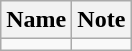<table class="wikitable">
<tr>
<th>Name</th>
<th>Note</th>
</tr>
<tr>
<td></td>
<td></td>
</tr>
</table>
